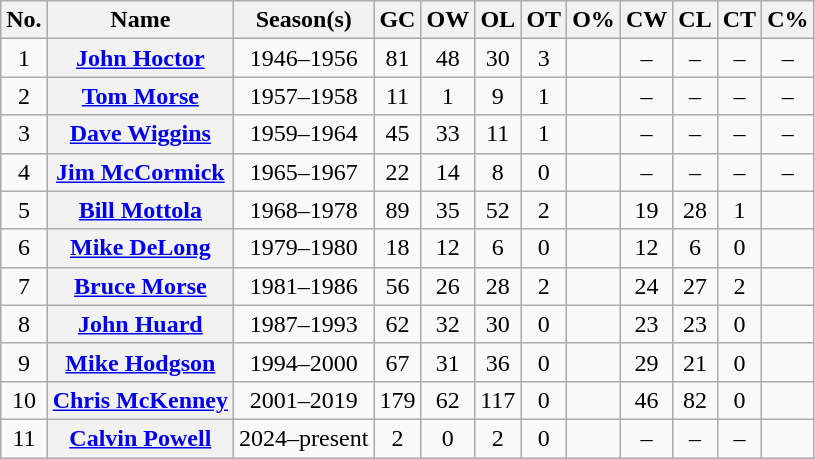<table class="wikitable sortable plainrowheaders" style="text-align:center">
<tr>
<th scope="col" class="unsortable">No.</th>
<th scope="col">Name</th>
<th scope="col">Season(s)</th>
<th scope="col">GC</th>
<th scope="col">OW</th>
<th scope="col">OL</th>
<th scope="col">OT</th>
<th scope="col">O%</th>
<th scope="col">CW</th>
<th scope="col">CL</th>
<th scope="col">CT</th>
<th scope="col">C%</th>
</tr>
<tr>
<td>1</td>
<th scope="row"><a href='#'>John Hoctor</a></th>
<td>1946–1956</td>
<td>81</td>
<td>48</td>
<td>30</td>
<td>3</td>
<td></td>
<td>–</td>
<td>–</td>
<td>–</td>
<td>–</td>
</tr>
<tr>
<td>2</td>
<th scope="row"><a href='#'>Tom Morse</a></th>
<td>1957–1958</td>
<td>11</td>
<td>1</td>
<td>9</td>
<td>1</td>
<td></td>
<td>–</td>
<td>–</td>
<td>–</td>
<td>–</td>
</tr>
<tr>
<td>3</td>
<th scope="row"><a href='#'>Dave Wiggins</a></th>
<td>1959–1964</td>
<td>45</td>
<td>33</td>
<td>11</td>
<td>1</td>
<td></td>
<td>–</td>
<td>–</td>
<td>–</td>
<td>–</td>
</tr>
<tr>
<td>4</td>
<th scope="row"><a href='#'>Jim McCormick</a></th>
<td>1965–1967</td>
<td>22</td>
<td>14</td>
<td>8</td>
<td>0</td>
<td></td>
<td>–</td>
<td>–</td>
<td>–</td>
<td>–</td>
</tr>
<tr>
<td>5</td>
<th scope="row"><a href='#'>Bill Mottola</a></th>
<td>1968–1978</td>
<td>89</td>
<td>35</td>
<td>52</td>
<td>2</td>
<td></td>
<td>19</td>
<td>28</td>
<td>1</td>
<td></td>
</tr>
<tr>
<td>6</td>
<th scope="row"><a href='#'>Mike DeLong</a></th>
<td>1979–1980</td>
<td>18</td>
<td>12</td>
<td>6</td>
<td>0</td>
<td></td>
<td>12</td>
<td>6</td>
<td>0</td>
<td></td>
</tr>
<tr>
<td>7</td>
<th scope="row"><a href='#'>Bruce Morse</a></th>
<td>1981–1986</td>
<td>56</td>
<td>26</td>
<td>28</td>
<td>2</td>
<td></td>
<td>24</td>
<td>27</td>
<td>2</td>
<td></td>
</tr>
<tr>
<td>8</td>
<th scope="row"><a href='#'>John Huard</a></th>
<td>1987–1993</td>
<td>62</td>
<td>32</td>
<td>30</td>
<td>0</td>
<td></td>
<td>23</td>
<td>23</td>
<td>0</td>
<td></td>
</tr>
<tr>
<td>9</td>
<th scope="row"><a href='#'>Mike Hodgson</a></th>
<td>1994–2000</td>
<td>67</td>
<td>31</td>
<td>36</td>
<td>0</td>
<td></td>
<td>29</td>
<td>21</td>
<td>0</td>
<td></td>
</tr>
<tr>
<td>10</td>
<th scope="row"><a href='#'>Chris McKenney</a></th>
<td>2001–2019</td>
<td>179</td>
<td>62</td>
<td>117</td>
<td>0</td>
<td></td>
<td>46</td>
<td>82</td>
<td>0</td>
<td></td>
</tr>
<tr>
<td>11</td>
<th scope="row"><a href='#'>Calvin Powell</a></th>
<td>2024–present</td>
<td>2</td>
<td>0</td>
<td>2</td>
<td>0</td>
<td></td>
<td>–</td>
<td>–</td>
<td>–</td>
<td></td>
</tr>
</table>
